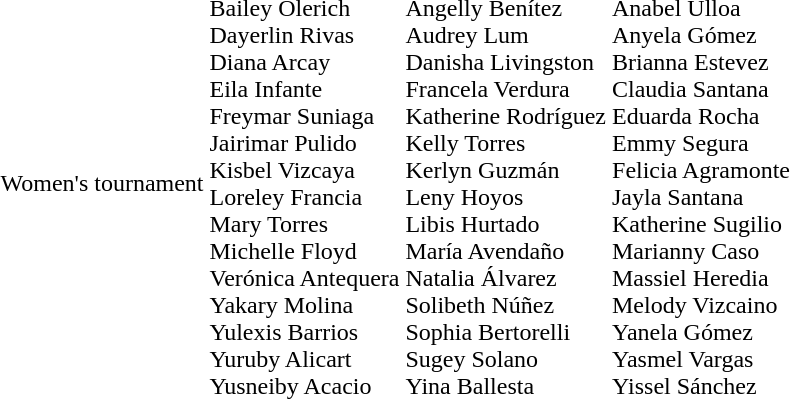<table>
<tr>
<td>Women's tournament</td>
<td><br>Bailey Olerich<br>Dayerlin Rivas<br>Diana Arcay<br>Eila Infante<br>Freymar Suniaga<br>Jairimar Pulido<br>Kisbel Vizcaya<br>Loreley Francia<br>Mary Torres<br>Michelle Floyd<br>Verónica Antequera<br>Yakary Molina<br>Yulexis Barrios<br>Yuruby Alicart<br>Yusneiby Acacio</td>
<td><br>Angelly Benítez<br>Audrey Lum<br>Danisha Livingston<br>Francela Verdura<br>Katherine Rodríguez<br>Kelly Torres<br>Kerlyn Guzmán<br>Leny Hoyos<br>Libis Hurtado<br>María Avendaño<br>Natalia Álvarez<br>Solibeth Núñez<br>Sophia Bertorelli<br>Sugey Solano<br>Yina Ballesta</td>
<td><br>Anabel Ulloa<br>Anyela Gómez<br>Brianna Estevez<br>Claudia Santana<br>Eduarda Rocha<br>Emmy Segura<br>Felicia Agramonte<br>Jayla Santana<br>Katherine Sugilio<br>Marianny Caso<br>Massiel Heredia<br>Melody Vizcaino<br>Yanela Gómez<br>Yasmel Vargas<br>Yissel Sánchez</td>
</tr>
<tr>
</tr>
</table>
